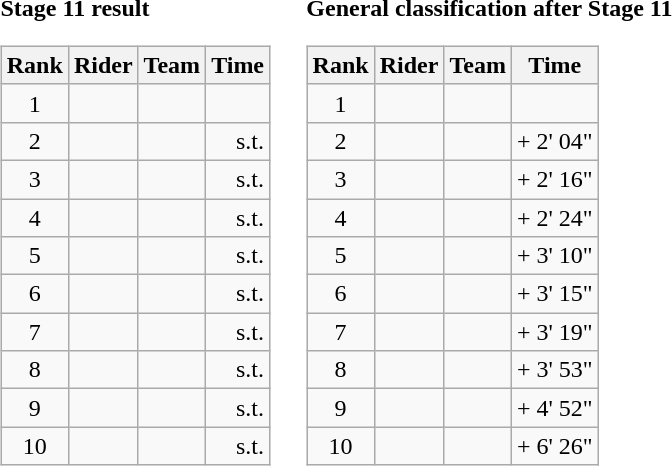<table>
<tr>
<td><strong>Stage 11 result</strong><br><table class="wikitable">
<tr>
<th scope="col">Rank</th>
<th scope="col">Rider</th>
<th scope="col">Team</th>
<th scope="col">Time</th>
</tr>
<tr>
<td style="text-align:center;">1</td>
<td></td>
<td></td>
<td style="text-align:right;"></td>
</tr>
<tr>
<td style="text-align:center;">2</td>
<td></td>
<td></td>
<td style="text-align:right;">s.t.</td>
</tr>
<tr>
<td style="text-align:center;">3</td>
<td></td>
<td></td>
<td style="text-align:right;">s.t.</td>
</tr>
<tr>
<td style="text-align:center;">4</td>
<td></td>
<td></td>
<td style="text-align:right;">s.t.</td>
</tr>
<tr>
<td style="text-align:center;">5</td>
<td></td>
<td></td>
<td style="text-align:right;">s.t.</td>
</tr>
<tr>
<td style="text-align:center;">6</td>
<td></td>
<td></td>
<td style="text-align:right;">s.t.</td>
</tr>
<tr>
<td style="text-align:center;">7</td>
<td></td>
<td></td>
<td style="text-align:right;">s.t.</td>
</tr>
<tr>
<td style="text-align:center;">8</td>
<td></td>
<td></td>
<td style="text-align:right;">s.t.</td>
</tr>
<tr>
<td style="text-align:center;">9</td>
<td></td>
<td></td>
<td style="text-align:right;">s.t.</td>
</tr>
<tr>
<td style="text-align:center;">10</td>
<td></td>
<td></td>
<td style="text-align:right;">s.t.</td>
</tr>
</table>
</td>
<td></td>
<td><strong>General classification after Stage 11</strong><br><table class="wikitable">
<tr>
<th scope="col">Rank</th>
<th scope="col">Rider</th>
<th scope="col">Team</th>
<th scope="col">Time</th>
</tr>
<tr>
<td style="text-align:center;">1</td>
<td></td>
<td></td>
<td style="text-align:right;"></td>
</tr>
<tr>
<td style="text-align:center;">2</td>
<td></td>
<td></td>
<td style="text-align:right;">+ 2' 04"</td>
</tr>
<tr>
<td style="text-align:center;">3</td>
<td></td>
<td></td>
<td style="text-align:right;">+ 2' 16"</td>
</tr>
<tr>
<td style="text-align:center;">4</td>
<td></td>
<td></td>
<td style="text-align:right;">+ 2' 24"</td>
</tr>
<tr>
<td style="text-align:center;">5</td>
<td></td>
<td></td>
<td style="text-align:right;">+ 3' 10"</td>
</tr>
<tr>
<td style="text-align:center;">6</td>
<td></td>
<td></td>
<td style="text-align:right;">+ 3' 15"</td>
</tr>
<tr>
<td style="text-align:center;">7</td>
<td></td>
<td></td>
<td style="text-align:right;">+ 3' 19"</td>
</tr>
<tr>
<td style="text-align:center;">8</td>
<td></td>
<td></td>
<td style="text-align:right;">+ 3' 53"</td>
</tr>
<tr>
<td style="text-align:center;">9</td>
<td></td>
<td></td>
<td style="text-align:right;">+ 4' 52"</td>
</tr>
<tr>
<td style="text-align:center;">10</td>
<td></td>
<td></td>
<td style="text-align:right;">+ 6' 26"</td>
</tr>
</table>
</td>
</tr>
</table>
